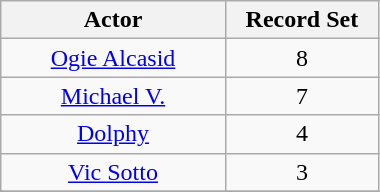<table class="wikitable"  style="width:20%; text-align:center;">
<tr>
<th width=10%>Actor</th>
<th width=5%>Record Set</th>
</tr>
<tr>
<td><a href='#'>Ogie Alcasid</a></td>
<td>8</td>
</tr>
<tr>
<td><a href='#'>Michael V.</a></td>
<td>7</td>
</tr>
<tr>
<td><a href='#'>Dolphy</a></td>
<td>4</td>
</tr>
<tr>
<td><a href='#'>Vic Sotto</a></td>
<td>3</td>
</tr>
<tr>
</tr>
</table>
